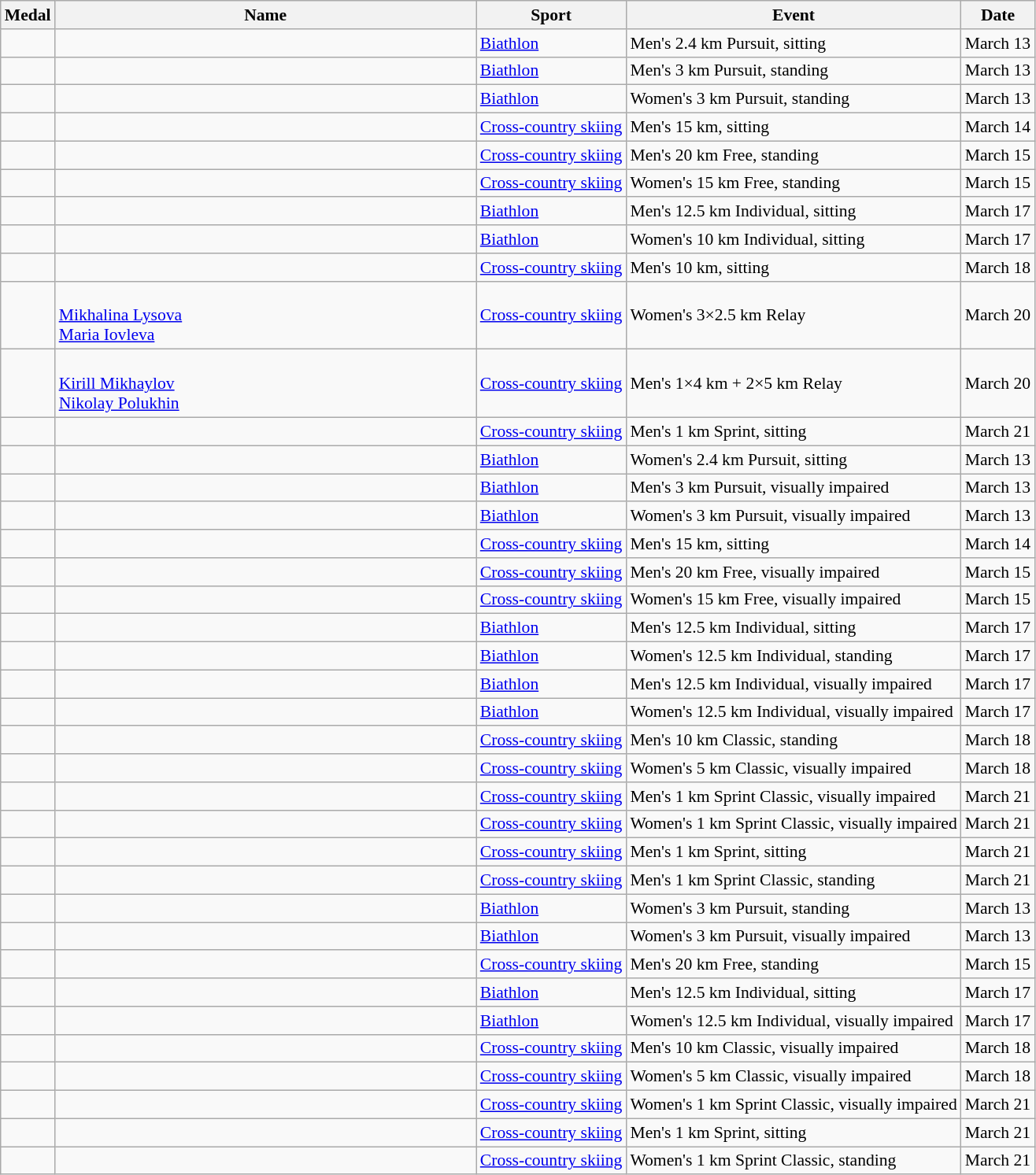<table class="wikitable sortable" style="font-size:90%">
<tr>
<th>Medal</th>
<th width=350px>Name</th>
<th>Sport</th>
<th>Event</th>
<th>Date</th>
</tr>
<tr>
<td></td>
<td></td>
<td><a href='#'>Biathlon</a></td>
<td>Men's 2.4 km Pursuit, sitting</td>
<td>March 13</td>
</tr>
<tr>
<td></td>
<td></td>
<td><a href='#'>Biathlon</a></td>
<td>Men's 3 km Pursuit, standing</td>
<td>March 13</td>
</tr>
<tr>
<td></td>
<td></td>
<td><a href='#'>Biathlon</a></td>
<td>Women's 3 km Pursuit, standing</td>
<td>March 13</td>
</tr>
<tr>
<td></td>
<td></td>
<td><a href='#'>Cross-country skiing</a></td>
<td>Men's 15 km, sitting</td>
<td>March 14</td>
</tr>
<tr>
<td></td>
<td></td>
<td><a href='#'>Cross-country skiing</a></td>
<td>Men's 20 km Free, standing</td>
<td>March 15</td>
</tr>
<tr>
<td></td>
<td></td>
<td><a href='#'>Cross-country skiing</a></td>
<td>Women's 15 km Free, standing</td>
<td>March 15</td>
</tr>
<tr>
<td></td>
<td></td>
<td><a href='#'>Biathlon</a></td>
<td>Men's 12.5 km Individual, sitting</td>
<td>March 17</td>
</tr>
<tr>
<td></td>
<td></td>
<td><a href='#'>Biathlon</a></td>
<td>Women's 10 km Individual, sitting</td>
<td>March 17</td>
</tr>
<tr>
<td></td>
<td></td>
<td><a href='#'>Cross-country skiing</a></td>
<td>Men's 10 km, sitting</td>
<td>March 18</td>
</tr>
<tr>
<td></td>
<td><br><a href='#'>Mikhalina Lysova</a><br><a href='#'>Maria Iovleva</a></td>
<td><a href='#'>Cross-country skiing</a></td>
<td>Women's 3×2.5 km Relay</td>
<td>March 20</td>
</tr>
<tr>
<td></td>
<td><br><a href='#'>Kirill Mikhaylov</a><br><a href='#'>Nikolay Polukhin</a></td>
<td><a href='#'>Cross-country skiing</a></td>
<td>Men's 1×4 km + 2×5 km Relay</td>
<td>March 20</td>
</tr>
<tr>
<td></td>
<td></td>
<td><a href='#'>Cross-country skiing</a></td>
<td>Men's 1 km Sprint, sitting</td>
<td>March 21</td>
</tr>
<tr>
<td></td>
<td></td>
<td><a href='#'>Biathlon</a></td>
<td>Women's 2.4 km Pursuit, sitting</td>
<td>March 13</td>
</tr>
<tr>
<td></td>
<td></td>
<td><a href='#'>Biathlon</a></td>
<td>Men's 3 km Pursuit, visually impaired</td>
<td>March 13</td>
</tr>
<tr>
<td></td>
<td></td>
<td><a href='#'>Biathlon</a></td>
<td>Women's 3 km Pursuit, visually impaired</td>
<td>March 13</td>
</tr>
<tr>
<td></td>
<td></td>
<td><a href='#'>Cross-country skiing</a></td>
<td>Men's 15 km, sitting</td>
<td>March 14</td>
</tr>
<tr>
<td></td>
<td></td>
<td><a href='#'>Cross-country skiing</a></td>
<td>Men's 20 km Free, visually impaired</td>
<td>March 15</td>
</tr>
<tr>
<td></td>
<td></td>
<td><a href='#'>Cross-country skiing</a></td>
<td>Women's 15 km Free, visually impaired</td>
<td>March 15</td>
</tr>
<tr>
<td></td>
<td></td>
<td><a href='#'>Biathlon</a></td>
<td>Men's 12.5 km Individual, sitting</td>
<td>March 17</td>
</tr>
<tr>
<td></td>
<td></td>
<td><a href='#'>Biathlon</a></td>
<td>Women's 12.5 km Individual, standing</td>
<td>March 17</td>
</tr>
<tr>
<td></td>
<td></td>
<td><a href='#'>Biathlon</a></td>
<td>Men's 12.5 km Individual, visually impaired</td>
<td>March 17</td>
</tr>
<tr>
<td></td>
<td></td>
<td><a href='#'>Biathlon</a></td>
<td>Women's 12.5 km Individual, visually impaired</td>
<td>March 17</td>
</tr>
<tr>
<td></td>
<td></td>
<td><a href='#'>Cross-country skiing</a></td>
<td>Men's 10 km Classic, standing</td>
<td>March 18</td>
</tr>
<tr>
<td></td>
<td></td>
<td><a href='#'>Cross-country skiing</a></td>
<td>Women's 5 km Classic, visually impaired</td>
<td>March 18</td>
</tr>
<tr>
<td></td>
<td></td>
<td><a href='#'>Cross-country skiing</a></td>
<td>Men's 1 km Sprint Classic, visually impaired</td>
<td>March 21</td>
</tr>
<tr>
<td></td>
<td></td>
<td><a href='#'>Cross-country skiing</a></td>
<td>Women's 1 km Sprint Classic, visually impaired</td>
<td>March 21</td>
</tr>
<tr>
<td></td>
<td></td>
<td><a href='#'>Cross-country skiing</a></td>
<td>Men's 1 km Sprint, sitting</td>
<td>March 21</td>
</tr>
<tr>
<td></td>
<td></td>
<td><a href='#'>Cross-country skiing</a></td>
<td>Men's 1 km Sprint Classic, standing</td>
<td>March 21</td>
</tr>
<tr>
<td></td>
<td></td>
<td><a href='#'>Biathlon</a></td>
<td>Women's 3 km Pursuit, standing</td>
<td>March 13</td>
</tr>
<tr>
<td></td>
<td></td>
<td><a href='#'>Biathlon</a></td>
<td>Women's 3 km Pursuit, visually impaired</td>
<td>March 13</td>
</tr>
<tr>
<td></td>
<td></td>
<td><a href='#'>Cross-country skiing</a></td>
<td>Men's 20 km Free, standing</td>
<td>March 15</td>
</tr>
<tr>
<td></td>
<td></td>
<td><a href='#'>Biathlon</a></td>
<td>Men's 12.5 km Individual, sitting</td>
<td>March 17</td>
</tr>
<tr>
<td></td>
<td></td>
<td><a href='#'>Biathlon</a></td>
<td>Women's 12.5 km Individual, visually impaired</td>
<td>March 17</td>
</tr>
<tr>
<td></td>
<td></td>
<td><a href='#'>Cross-country skiing</a></td>
<td>Men's 10 km Classic, visually impaired</td>
<td>March 18</td>
</tr>
<tr>
<td></td>
<td></td>
<td><a href='#'>Cross-country skiing</a></td>
<td>Women's 5 km Classic, visually impaired</td>
<td>March 18</td>
</tr>
<tr>
<td></td>
<td></td>
<td><a href='#'>Cross-country skiing</a></td>
<td>Women's 1 km Sprint Classic, visually impaired</td>
<td>March 21</td>
</tr>
<tr>
<td></td>
<td></td>
<td><a href='#'>Cross-country skiing</a></td>
<td>Men's 1 km Sprint, sitting</td>
<td>March 21</td>
</tr>
<tr>
<td></td>
<td></td>
<td><a href='#'>Cross-country skiing</a></td>
<td>Women's 1 km Sprint Classic, standing</td>
<td>March 21</td>
</tr>
</table>
